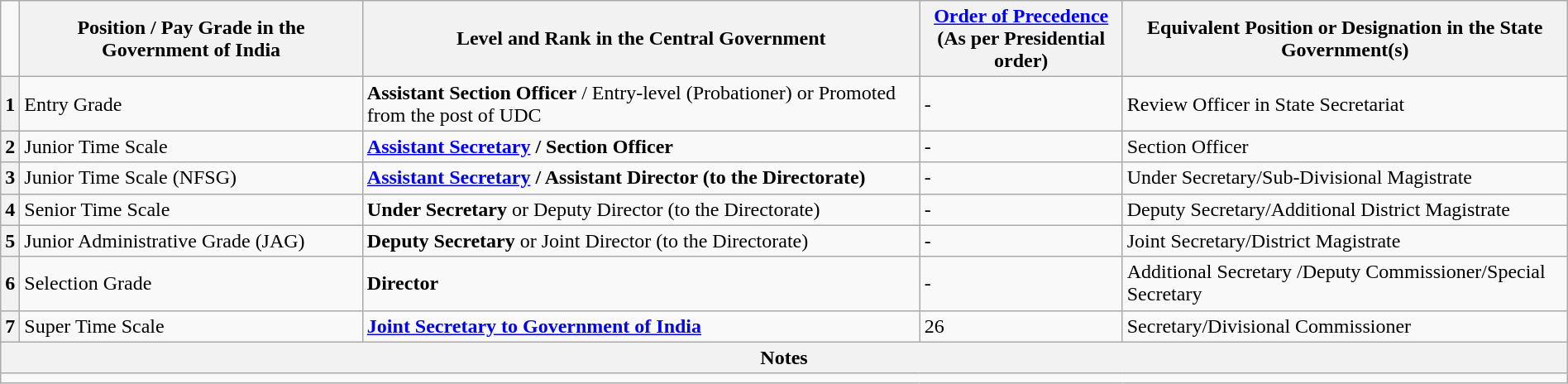<table class="wikitable" style="margin:auto;">
<tr>
<td></td>
<th scope="col">Position / Pay Grade in the Government of India</th>
<th scope="col">Level and Rank in the Central Government</th>
<th scope="col"><a href='#'>Order of Precedence</a> <br>(As per Presidential order)</th>
<th scope="col">Equivalent Position or Designation in the State Government(s)</th>
</tr>
<tr>
<th scope="row">1</th>
<td>Entry Grade</td>
<td><strong>Assistant Section Officer</strong> / Entry-level (Probationer) or Promoted from the post of UDC</td>
<td>-</td>
<td>Review Officer in State Secretariat</td>
</tr>
<tr>
<th scope="row">2</th>
<td>Junior Time Scale</td>
<td><strong><a href='#'>Assistant Secretary</a> / Section Officer </strong></td>
<td>-</td>
<td>Section Officer</td>
</tr>
<tr>
<th scope="row">3</th>
<td>Junior Time Scale (NFSG)</td>
<td><strong><a href='#'>Assistant Secretary</a> / Assistant Director (to the Directorate)</strong></td>
<td>-</td>
<td>Under Secretary/Sub-Divisional Magistrate</td>
</tr>
<tr>
<th scope="row">4</th>
<td>Senior Time Scale</td>
<td><strong>Under Secretary</strong> or Deputy Director (to the Directorate)</td>
<td>-</td>
<td>Deputy Secretary/Additional District Magistrate</td>
</tr>
<tr>
<th scope="row">5</th>
<td>Junior Administrative Grade (JAG)</td>
<td><strong>Deputy Secretary</strong> or Joint Director (to the Directorate)</td>
<td>-</td>
<td>Joint Secretary/District Magistrate</td>
</tr>
<tr>
<th scope="row">6</th>
<td>Selection Grade</td>
<td><strong>Director</strong></td>
<td>-</td>
<td>Additional Secretary /Deputy Commissioner/Special Secretary</td>
</tr>
<tr>
<th scope="row">7</th>
<td>Super Time Scale</td>
<td><strong><a href='#'>Joint Secretary to Government of India</a></strong></td>
<td>26</td>
<td>Secretary/Divisional Commissioner</td>
</tr>
<tr>
<th colspan="6">Notes</th>
</tr>
<tr>
<td colspan="6"></td>
</tr>
</table>
